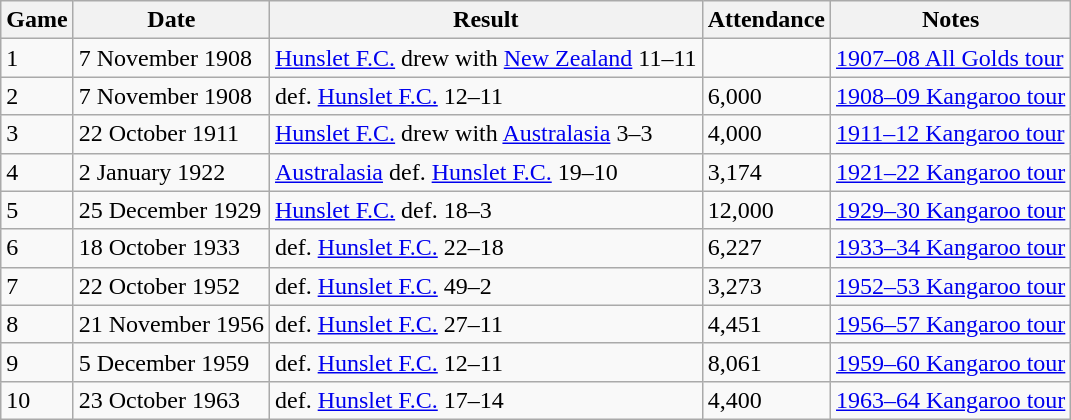<table class="wikitable">
<tr>
<th>Game</th>
<th>Date</th>
<th>Result</th>
<th>Attendance</th>
<th>Notes</th>
</tr>
<tr>
<td>1</td>
<td>7 November 1908</td>
<td> <a href='#'>Hunslet F.C.</a> drew with  <a href='#'>New Zealand</a> 11–11</td>
<td></td>
<td><a href='#'>1907–08 All Golds tour</a></td>
</tr>
<tr>
<td>2</td>
<td>7 November 1908</td>
<td>  def.  <a href='#'>Hunslet F.C.</a> 12–11</td>
<td>6,000</td>
<td><a href='#'>1908–09 Kangaroo tour</a></td>
</tr>
<tr>
<td>3</td>
<td>22 October 1911</td>
<td> <a href='#'>Hunslet F.C.</a> drew with  <a href='#'>Australasia</a> 3–3</td>
<td>4,000</td>
<td><a href='#'>1911–12 Kangaroo tour</a></td>
</tr>
<tr>
<td>4</td>
<td>2 January 1922</td>
<td> <a href='#'>Australasia</a> def.  <a href='#'>Hunslet F.C.</a> 19–10</td>
<td>3,174</td>
<td><a href='#'>1921–22 Kangaroo tour</a></td>
</tr>
<tr>
<td>5</td>
<td>25 December 1929</td>
<td> <a href='#'>Hunslet F.C.</a> def.   18–3</td>
<td>12,000</td>
<td><a href='#'>1929–30 Kangaroo tour</a></td>
</tr>
<tr>
<td>6</td>
<td>18 October 1933</td>
<td>  def.  <a href='#'>Hunslet F.C.</a> 22–18</td>
<td>6,227</td>
<td><a href='#'>1933–34 Kangaroo tour</a></td>
</tr>
<tr>
<td>7</td>
<td>22 October 1952</td>
<td>  def.  <a href='#'>Hunslet F.C.</a> 49–2</td>
<td>3,273</td>
<td><a href='#'>1952–53 Kangaroo tour</a></td>
</tr>
<tr>
<td>8</td>
<td>21 November 1956</td>
<td>  def.  <a href='#'>Hunslet F.C.</a> 27–11</td>
<td>4,451</td>
<td><a href='#'>1956–57 Kangaroo tour</a></td>
</tr>
<tr>
<td>9</td>
<td>5 December 1959</td>
<td>  def.  <a href='#'>Hunslet F.C.</a> 12–11</td>
<td>8,061</td>
<td><a href='#'>1959–60 Kangaroo tour</a></td>
</tr>
<tr>
<td>10</td>
<td>23 October 1963</td>
<td>  def.  <a href='#'>Hunslet F.C.</a> 17–14</td>
<td>4,400</td>
<td><a href='#'>1963–64 Kangaroo tour</a></td>
</tr>
</table>
